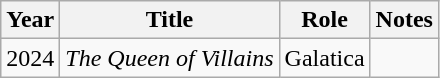<table class="wikitable sortable">
<tr>
<th>Year</th>
<th>Title</th>
<th>Role</th>
<th>Notes</th>
</tr>
<tr>
<td>2024</td>
<td><em>The Queen of Villains</em></td>
<td>Galatica</td>
<td></td>
</tr>
</table>
